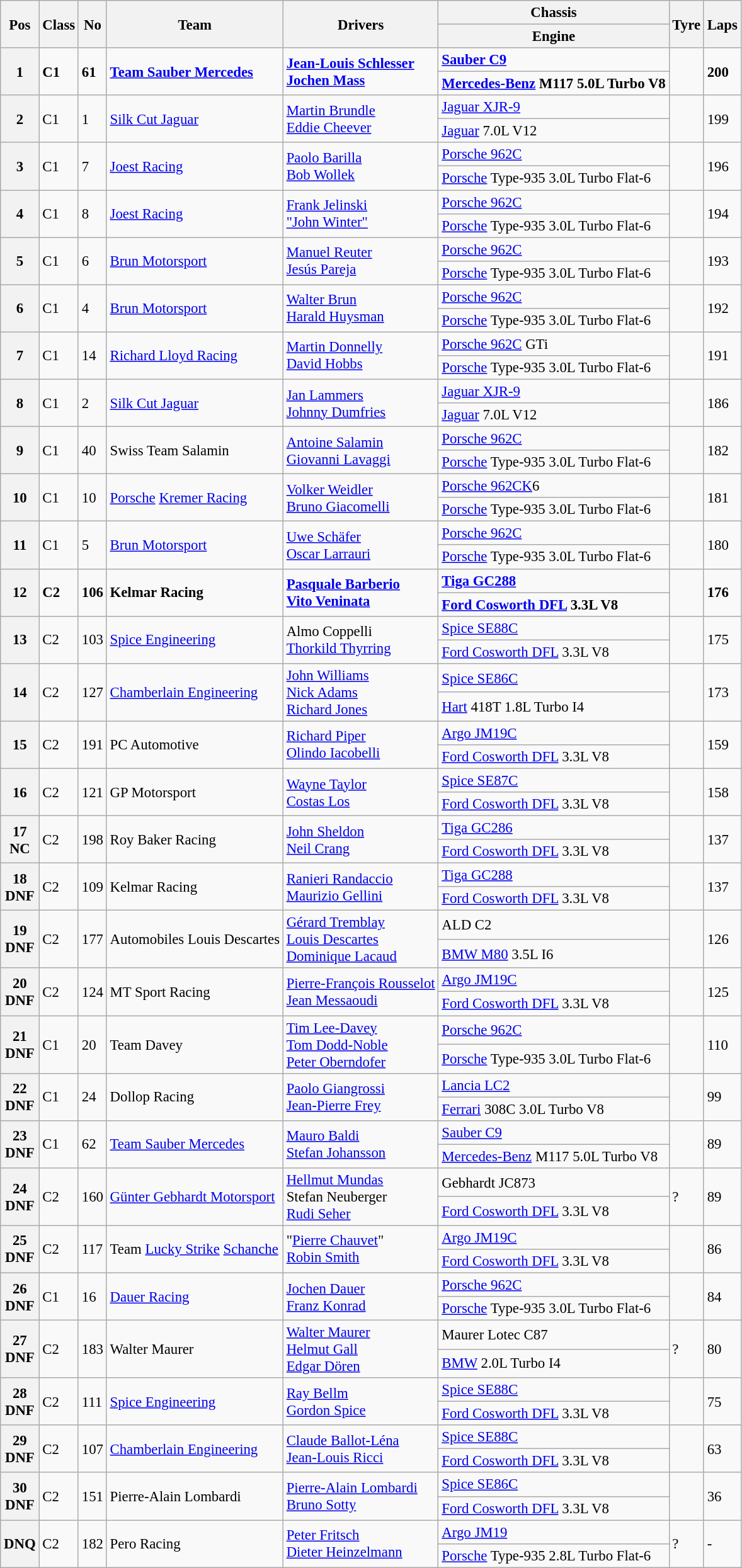<table class="wikitable" style="font-size: 95%;">
<tr>
<th rowspan=2>Pos</th>
<th rowspan=2>Class</th>
<th rowspan=2>No</th>
<th rowspan=2>Team</th>
<th rowspan=2>Drivers</th>
<th>Chassis</th>
<th rowspan=2>Tyre</th>
<th rowspan=2>Laps</th>
</tr>
<tr>
<th>Engine</th>
</tr>
<tr style="font-weight:bold">
<th rowspan=2>1</th>
<td rowspan=2>C1</td>
<td rowspan=2>61</td>
<td rowspan=2> <a href='#'>Team Sauber Mercedes</a></td>
<td rowspan=2> <a href='#'>Jean-Louis Schlesser</a><br> <a href='#'>Jochen Mass</a></td>
<td><a href='#'>Sauber C9</a></td>
<td rowspan=2></td>
<td rowspan=2>200</td>
</tr>
<tr style="font-weight:bold">
<td><a href='#'>Mercedes-Benz</a> M117 5.0L Turbo V8</td>
</tr>
<tr>
<th rowspan=2>2</th>
<td rowspan=2>C1</td>
<td rowspan=2>1</td>
<td rowspan=2> <a href='#'>Silk Cut Jaguar</a></td>
<td rowspan=2> <a href='#'>Martin Brundle</a><br> <a href='#'>Eddie Cheever</a></td>
<td><a href='#'>Jaguar XJR-9</a></td>
<td rowspan=2></td>
<td rowspan=2>199</td>
</tr>
<tr>
<td><a href='#'>Jaguar</a> 7.0L V12</td>
</tr>
<tr>
<th rowspan=2>3</th>
<td rowspan=2>C1</td>
<td rowspan=2>7</td>
<td rowspan=2> <a href='#'>Joest Racing</a></td>
<td rowspan=2> <a href='#'>Paolo Barilla</a><br> <a href='#'>Bob Wollek</a></td>
<td><a href='#'>Porsche 962C</a></td>
<td rowspan=2></td>
<td rowspan=2>196</td>
</tr>
<tr>
<td><a href='#'>Porsche</a> Type-935 3.0L Turbo Flat-6</td>
</tr>
<tr>
<th rowspan=2>4</th>
<td rowspan=2>C1</td>
<td rowspan=2>8</td>
<td rowspan=2> <a href='#'>Joest Racing</a></td>
<td rowspan=2> <a href='#'>Frank Jelinski</a><br> <a href='#'>"John Winter"</a></td>
<td><a href='#'>Porsche 962C</a></td>
<td rowspan=2></td>
<td rowspan=2>194</td>
</tr>
<tr>
<td><a href='#'>Porsche</a> Type-935 3.0L Turbo Flat-6</td>
</tr>
<tr>
<th rowspan=2>5</th>
<td rowspan=2>C1</td>
<td rowspan=2>6</td>
<td rowspan=2> <a href='#'>Brun Motorsport</a></td>
<td rowspan=2> <a href='#'>Manuel Reuter</a><br> <a href='#'>Jesús Pareja</a></td>
<td><a href='#'>Porsche 962C</a></td>
<td rowspan=2></td>
<td rowspan=2>193</td>
</tr>
<tr>
<td><a href='#'>Porsche</a> Type-935 3.0L Turbo Flat-6</td>
</tr>
<tr>
<th rowspan=2>6</th>
<td rowspan=2>C1</td>
<td rowspan=2>4</td>
<td rowspan=2> <a href='#'>Brun Motorsport</a></td>
<td rowspan=2> <a href='#'>Walter Brun</a><br> <a href='#'>Harald Huysman</a></td>
<td><a href='#'>Porsche 962C</a></td>
<td rowspan=2></td>
<td rowspan=2>192</td>
</tr>
<tr>
<td><a href='#'>Porsche</a> Type-935 3.0L Turbo Flat-6</td>
</tr>
<tr>
<th rowspan=2>7</th>
<td rowspan=2>C1</td>
<td rowspan=2>14</td>
<td rowspan=2> <a href='#'>Richard Lloyd Racing</a></td>
<td rowspan=2> <a href='#'>Martin Donnelly</a><br> <a href='#'>David Hobbs</a></td>
<td><a href='#'>Porsche 962C</a> GTi</td>
<td rowspan=2></td>
<td rowspan=2>191</td>
</tr>
<tr>
<td><a href='#'>Porsche</a> Type-935 3.0L Turbo Flat-6</td>
</tr>
<tr>
<th rowspan=2>8</th>
<td rowspan=2>C1</td>
<td rowspan=2>2</td>
<td rowspan=2> <a href='#'>Silk Cut Jaguar</a></td>
<td rowspan=2> <a href='#'>Jan Lammers</a><br> <a href='#'>Johnny Dumfries</a></td>
<td><a href='#'>Jaguar XJR-9</a></td>
<td rowspan=2></td>
<td rowspan=2>186</td>
</tr>
<tr>
<td><a href='#'>Jaguar</a> 7.0L V12</td>
</tr>
<tr>
<th rowspan=2>9</th>
<td rowspan=2>C1</td>
<td rowspan=2>40</td>
<td rowspan=2> Swiss Team Salamin</td>
<td rowspan=2> <a href='#'>Antoine Salamin</a><br> <a href='#'>Giovanni Lavaggi</a></td>
<td><a href='#'>Porsche 962C</a></td>
<td rowspan=2></td>
<td rowspan=2>182</td>
</tr>
<tr>
<td><a href='#'>Porsche</a> Type-935 3.0L Turbo Flat-6</td>
</tr>
<tr>
<th rowspan=2>10</th>
<td rowspan=2>C1</td>
<td rowspan=2>10</td>
<td rowspan=2> <a href='#'>Porsche</a> <a href='#'>Kremer Racing</a></td>
<td rowspan=2> <a href='#'>Volker Weidler</a><br> <a href='#'>Bruno Giacomelli</a></td>
<td><a href='#'>Porsche 962CK</a>6</td>
<td rowspan=2></td>
<td rowspan=2>181</td>
</tr>
<tr>
<td><a href='#'>Porsche</a> Type-935 3.0L Turbo Flat-6</td>
</tr>
<tr>
<th rowspan=2>11</th>
<td rowspan=2>C1</td>
<td rowspan=2>5</td>
<td rowspan=2> <a href='#'>Brun Motorsport</a></td>
<td rowspan=2> <a href='#'>Uwe Schäfer</a><br> <a href='#'>Oscar Larrauri</a></td>
<td><a href='#'>Porsche 962C</a></td>
<td rowspan=2></td>
<td rowspan=2>180</td>
</tr>
<tr>
<td><a href='#'>Porsche</a> Type-935 3.0L Turbo Flat-6</td>
</tr>
<tr style="font-weight:bold">
<th rowspan=2>12</th>
<td rowspan=2>C2</td>
<td rowspan=2>106</td>
<td rowspan=2> Kelmar Racing</td>
<td rowspan=2> <a href='#'>Pasquale Barberio</a><br> <a href='#'>Vito Veninata</a></td>
<td><a href='#'>Tiga GC288</a></td>
<td rowspan=2></td>
<td rowspan=2>176</td>
</tr>
<tr style="font-weight:bold">
<td><a href='#'>Ford Cosworth DFL</a> 3.3L V8</td>
</tr>
<tr>
<th rowspan=2>13</th>
<td rowspan=2>C2</td>
<td rowspan=2>103</td>
<td rowspan=2> <a href='#'>Spice Engineering</a></td>
<td rowspan=2> Almo Coppelli<br> <a href='#'>Thorkild Thyrring</a></td>
<td><a href='#'>Spice SE88C</a></td>
<td rowspan=2></td>
<td rowspan=2>175</td>
</tr>
<tr>
<td><a href='#'>Ford Cosworth DFL</a> 3.3L V8</td>
</tr>
<tr>
<th rowspan=2>14</th>
<td rowspan=2>C2</td>
<td rowspan=2>127</td>
<td rowspan=2> <a href='#'>Chamberlain Engineering</a></td>
<td rowspan=2> <a href='#'>John Williams</a><br> <a href='#'>Nick Adams</a><br> <a href='#'>Richard Jones</a></td>
<td><a href='#'>Spice SE86C</a></td>
<td rowspan=2></td>
<td rowspan=2>173</td>
</tr>
<tr>
<td><a href='#'>Hart</a> 418T 1.8L Turbo I4</td>
</tr>
<tr>
<th rowspan=2>15</th>
<td rowspan=2>C2</td>
<td rowspan=2>191</td>
<td rowspan=2> PC Automotive</td>
<td rowspan=2> <a href='#'>Richard Piper</a><br> <a href='#'>Olindo Iacobelli</a></td>
<td><a href='#'>Argo JM19C</a></td>
<td rowspan=2></td>
<td rowspan=2>159</td>
</tr>
<tr>
<td><a href='#'>Ford Cosworth DFL</a> 3.3L V8</td>
</tr>
<tr>
<th rowspan=2>16</th>
<td rowspan=2>C2</td>
<td rowspan=2>121</td>
<td rowspan=2> GP Motorsport</td>
<td rowspan=2> <a href='#'>Wayne Taylor</a><br> <a href='#'>Costas Los</a></td>
<td><a href='#'>Spice SE87C</a></td>
<td rowspan=2></td>
<td rowspan=2>158</td>
</tr>
<tr>
<td><a href='#'>Ford Cosworth DFL</a> 3.3L V8</td>
</tr>
<tr>
<th rowspan=2>17<br>NC</th>
<td rowspan=2>C2</td>
<td rowspan=2>198</td>
<td rowspan=2> Roy Baker Racing</td>
<td rowspan=2> <a href='#'>John Sheldon</a><br> <a href='#'>Neil Crang</a></td>
<td><a href='#'>Tiga GC286</a></td>
<td rowspan=2></td>
<td rowspan=2>137</td>
</tr>
<tr>
<td><a href='#'>Ford Cosworth DFL</a> 3.3L V8</td>
</tr>
<tr>
<th rowspan=2>18<br>DNF</th>
<td rowspan=2>C2</td>
<td rowspan=2>109</td>
<td rowspan=2> Kelmar Racing</td>
<td rowspan=2> <a href='#'>Ranieri Randaccio</a><br> <a href='#'>Maurizio Gellini</a></td>
<td><a href='#'>Tiga GC288</a></td>
<td rowspan=2></td>
<td rowspan=2>137</td>
</tr>
<tr>
<td><a href='#'>Ford Cosworth DFL</a> 3.3L V8</td>
</tr>
<tr>
<th rowspan=2>19<br>DNF</th>
<td rowspan=2>C2</td>
<td rowspan=2>177</td>
<td rowspan=2> Automobiles Louis Descartes</td>
<td rowspan=2> <a href='#'>Gérard Tremblay</a><br> <a href='#'>Louis Descartes</a><br> <a href='#'>Dominique Lacaud</a></td>
<td>ALD C2</td>
<td rowspan=2></td>
<td rowspan=2>126</td>
</tr>
<tr>
<td><a href='#'>BMW M80</a> 3.5L I6</td>
</tr>
<tr>
<th rowspan=2>20<br>DNF</th>
<td rowspan=2>C2</td>
<td rowspan=2>124</td>
<td rowspan=2> MT Sport Racing</td>
<td rowspan=2> <a href='#'>Pierre-François Rousselot</a><br> <a href='#'>Jean Messaoudi</a></td>
<td><a href='#'>Argo JM19C</a></td>
<td rowspan=2></td>
<td rowspan=2>125</td>
</tr>
<tr>
<td><a href='#'>Ford Cosworth DFL</a> 3.3L V8</td>
</tr>
<tr>
<th rowspan=2>21<br>DNF</th>
<td rowspan=2>C1</td>
<td rowspan=2>20</td>
<td rowspan=2> Team Davey</td>
<td rowspan=2> <a href='#'>Tim Lee-Davey</a><br> <a href='#'>Tom Dodd-Noble</a><br> <a href='#'>Peter Oberndofer</a></td>
<td><a href='#'>Porsche 962C</a></td>
<td rowspan=2></td>
<td rowspan=2>110</td>
</tr>
<tr>
<td><a href='#'>Porsche</a> Type-935 3.0L Turbo Flat-6</td>
</tr>
<tr>
<th rowspan=2>22<br>DNF</th>
<td rowspan=2>C1</td>
<td rowspan=2>24</td>
<td rowspan=2> Dollop Racing</td>
<td rowspan=2> <a href='#'>Paolo Giangrossi</a><br> <a href='#'>Jean-Pierre Frey</a></td>
<td><a href='#'>Lancia LC2</a></td>
<td rowspan=2></td>
<td rowspan=2>99</td>
</tr>
<tr>
<td><a href='#'>Ferrari</a> 308C 3.0L Turbo V8</td>
</tr>
<tr>
<th rowspan=2>23<br>DNF</th>
<td rowspan=2>C1</td>
<td rowspan=2>62</td>
<td rowspan=2> <a href='#'>Team Sauber Mercedes</a></td>
<td rowspan=2> <a href='#'>Mauro Baldi</a><br> <a href='#'>Stefan Johansson</a></td>
<td><a href='#'>Sauber C9</a></td>
<td rowspan=2></td>
<td rowspan=2>89</td>
</tr>
<tr>
<td><a href='#'>Mercedes-Benz</a> M117 5.0L Turbo V8</td>
</tr>
<tr>
<th rowspan=2>24<br>DNF</th>
<td rowspan=2>C2</td>
<td rowspan=2>160</td>
<td rowspan=2> <a href='#'>Günter Gebhardt Motorsport</a></td>
<td rowspan=2> <a href='#'>Hellmut Mundas</a><br> Stefan Neuberger<br> <a href='#'>Rudi Seher</a></td>
<td>Gebhardt JC873</td>
<td rowspan=2>?</td>
<td rowspan=2>89</td>
</tr>
<tr>
<td><a href='#'>Ford Cosworth DFL</a> 3.3L V8</td>
</tr>
<tr>
<th rowspan=2>25<br>DNF</th>
<td rowspan=2>C2</td>
<td rowspan=2>117</td>
<td rowspan=2> Team <a href='#'>Lucky Strike</a> <a href='#'>Schanche</a></td>
<td rowspan=2> "<a href='#'>Pierre Chauvet</a>"<br> <a href='#'>Robin Smith</a></td>
<td><a href='#'>Argo JM19C</a></td>
<td rowspan=2></td>
<td rowspan=2>86</td>
</tr>
<tr>
<td><a href='#'>Ford Cosworth DFL</a> 3.3L V8</td>
</tr>
<tr>
<th rowspan=2>26<br>DNF</th>
<td rowspan=2>C1</td>
<td rowspan=2>16</td>
<td rowspan=2> <a href='#'>Dauer Racing</a></td>
<td rowspan=2> <a href='#'>Jochen Dauer</a><br> <a href='#'>Franz Konrad</a></td>
<td><a href='#'>Porsche 962C</a></td>
<td rowspan=2></td>
<td rowspan=2>84</td>
</tr>
<tr>
<td><a href='#'>Porsche</a> Type-935 3.0L Turbo Flat-6</td>
</tr>
<tr>
<th rowspan=2>27<br>DNF</th>
<td rowspan=2>C2</td>
<td rowspan=2>183</td>
<td rowspan=2> Walter Maurer</td>
<td rowspan=2> <a href='#'>Walter Maurer</a><br> <a href='#'>Helmut Gall</a><br> <a href='#'>Edgar Dören</a></td>
<td>Maurer Lotec C87</td>
<td rowspan=2>?</td>
<td rowspan=2>80</td>
</tr>
<tr>
<td><a href='#'>BMW</a> 2.0L Turbo I4</td>
</tr>
<tr>
<th rowspan=2>28<br>DNF</th>
<td rowspan=2>C2</td>
<td rowspan=2>111</td>
<td rowspan=2> <a href='#'>Spice Engineering</a></td>
<td rowspan=2> <a href='#'>Ray Bellm</a><br> <a href='#'>Gordon Spice</a></td>
<td><a href='#'>Spice SE88C</a></td>
<td rowspan=2></td>
<td rowspan=2>75</td>
</tr>
<tr>
<td><a href='#'>Ford Cosworth DFL</a> 3.3L V8</td>
</tr>
<tr>
<th rowspan=2>29<br>DNF</th>
<td rowspan=2>C2</td>
<td rowspan=2>107</td>
<td rowspan=2> <a href='#'>Chamberlain Engineering</a></td>
<td rowspan=2> <a href='#'>Claude Ballot-Léna</a><br> <a href='#'>Jean-Louis Ricci</a></td>
<td><a href='#'>Spice SE88C</a></td>
<td rowspan=2></td>
<td rowspan=2>63</td>
</tr>
<tr>
<td><a href='#'>Ford Cosworth DFL</a> 3.3L V8</td>
</tr>
<tr>
<th rowspan=2>30<br>DNF</th>
<td rowspan=2>C2</td>
<td rowspan=2>151</td>
<td rowspan=2> Pierre-Alain Lombardi</td>
<td rowspan=2> <a href='#'>Pierre-Alain Lombardi</a><br> <a href='#'>Bruno Sotty</a></td>
<td><a href='#'>Spice SE86C</a></td>
<td rowspan=2></td>
<td rowspan=2>36</td>
</tr>
<tr>
<td><a href='#'>Ford Cosworth DFL</a> 3.3L V8</td>
</tr>
<tr>
<th rowspan=2>DNQ</th>
<td rowspan=2>C2</td>
<td rowspan=2>182</td>
<td rowspan=2> Pero Racing</td>
<td rowspan=2> <a href='#'>Peter Fritsch</a><br> <a href='#'>Dieter Heinzelmann</a></td>
<td><a href='#'>Argo JM19</a></td>
<td rowspan=2>?</td>
<td rowspan=2>-</td>
</tr>
<tr>
<td><a href='#'>Porsche</a> Type-935 2.8L Turbo Flat-6</td>
</tr>
</table>
